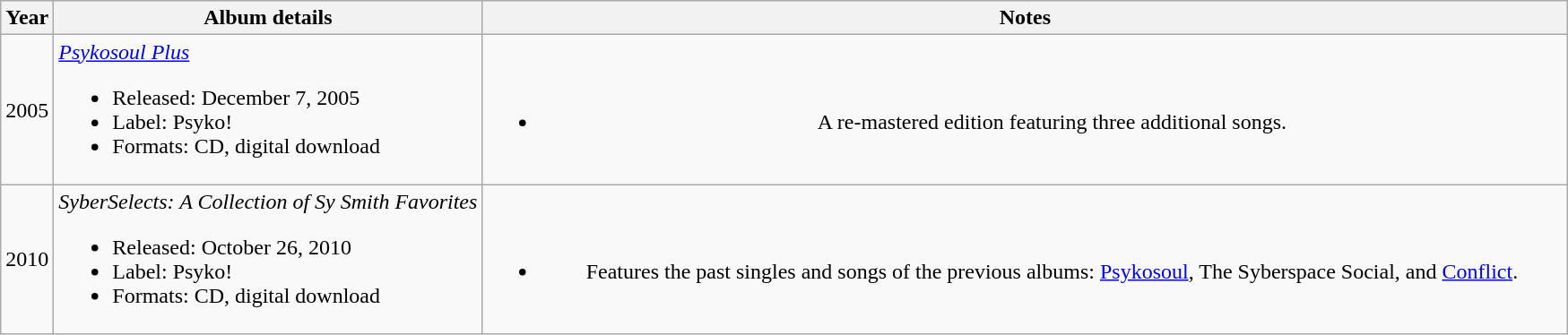<table class="wikitable" style=text-align:center;>
<tr>
<th rowspan="1" style="width:30px;">Year</th>
<th rowspan="1" style=>Album details</th>
<th scope="col" rowspan="1" style="width:50em;">Notes</th>
</tr>
<tr>
<td>2005</td>
<td align=left><em><a href='#'>Psykosoul Plus</a></em><br><ul><li>Released: December 7, 2005</li><li>Label: Psyko!</li><li>Formats: CD, digital download</li></ul></td>
<td><br><ul><li>A re-mastered edition featuring three additional songs.</li></ul></td>
</tr>
<tr>
<td>2010</td>
<td align=left><em>SyberSelects: A Collection of Sy Smith Favorites</em><br><ul><li>Released: October 26, 2010</li><li>Label: Psyko!</li><li>Formats: CD, digital download</li></ul></td>
<td><br><ul><li>Features the past singles and songs of the previous albums: <a href='#'>Psykosoul</a>, The Syberspace Social, and <a href='#'>Conflict</a>.</li></ul></td>
</tr>
</table>
